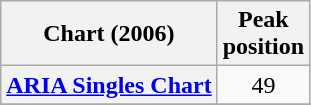<table class="wikitable plainrowheaders">
<tr>
<th scope="col">Chart (2006)</th>
<th scope="col">Peak<br>position</th>
</tr>
<tr>
<th scope="row"><a href='#'>ARIA Singles Chart</a></th>
<td style="text-align:center;">49</td>
</tr>
<tr>
</tr>
</table>
